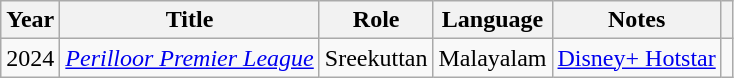<table class="wikitable sortable">
<tr>
<th>Year</th>
<th>Title</th>
<th>Role</th>
<th>Language</th>
<th class="unsortable">Notes</th>
<th class="unsortable"></th>
</tr>
<tr>
<td>2024</td>
<td><em><a href='#'>Perilloor Premier League</a></em></td>
<td>Sreekuttan</td>
<td>Malayalam</td>
<td><a href='#'>Disney+ Hotstar</a></td>
<td></td>
</tr>
</table>
